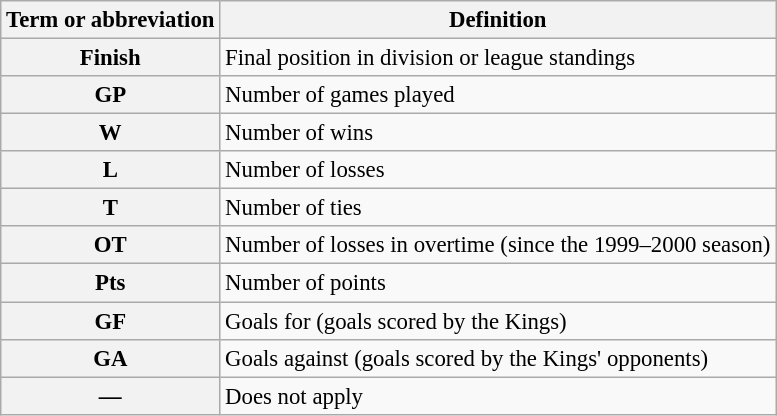<table class="wikitable" style="font-size:95%">
<tr>
<th scope="col">Term or abbreviation</th>
<th scope="col">Definition</th>
</tr>
<tr>
<th scope="row">Finish</th>
<td>Final position in division or league standings</td>
</tr>
<tr>
<th scope="row">GP</th>
<td>Number of games played</td>
</tr>
<tr>
<th scope="row">W</th>
<td>Number of wins</td>
</tr>
<tr>
<th scope="row">L</th>
<td>Number of losses</td>
</tr>
<tr>
<th scope="row">T</th>
<td>Number of ties</td>
</tr>
<tr>
<th scope="row">OT</th>
<td>Number of losses in overtime (since the 1999–2000 season)</td>
</tr>
<tr>
<th scope="row">Pts</th>
<td>Number of points</td>
</tr>
<tr>
<th scope="row">GF</th>
<td>Goals for (goals scored by the Kings)</td>
</tr>
<tr>
<th scope="row">GA</th>
<td>Goals against (goals scored by the Kings' opponents)</td>
</tr>
<tr>
<th scope="row">—</th>
<td>Does not apply</td>
</tr>
</table>
